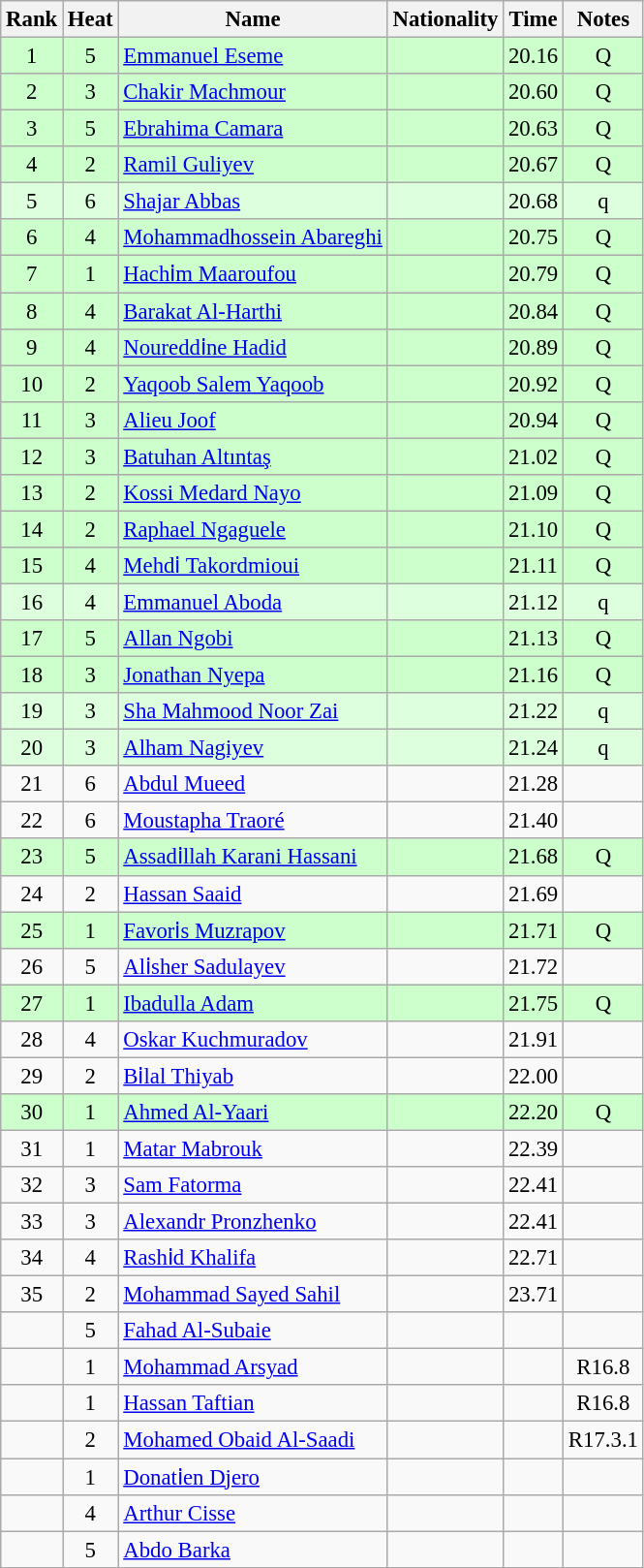<table class="wikitable sortable" style="text-align:center;font-size:95%">
<tr>
<th>Rank</th>
<th>Heat</th>
<th>Name</th>
<th>Nationality</th>
<th>Time</th>
<th>Notes</th>
</tr>
<tr bgcolor=ccffcc>
<td>1</td>
<td>5</td>
<td align=left><a href='#'>Emmanuel Eseme</a></td>
<td align=left></td>
<td>20.16</td>
<td>Q</td>
</tr>
<tr bgcolor=ccffcc>
<td>2</td>
<td>3</td>
<td align=left><a href='#'>Chakir Machmour</a></td>
<td align=left></td>
<td>20.60</td>
<td>Q</td>
</tr>
<tr bgcolor=ccffcc>
<td>3</td>
<td>5</td>
<td align=left><a href='#'>Ebrahima Camara</a></td>
<td align=left></td>
<td>20.63</td>
<td>Q</td>
</tr>
<tr bgcolor=ccffcc>
<td>4</td>
<td>2</td>
<td align=left><a href='#'>Ramil Guliyev</a></td>
<td align=left></td>
<td>20.67</td>
<td>Q</td>
</tr>
<tr bgcolor=ddffdd>
<td>5</td>
<td>6</td>
<td align=left><a href='#'>Shajar Abbas</a></td>
<td align=left></td>
<td>20.68</td>
<td>q</td>
</tr>
<tr bgcolor=ccffcc>
<td>6</td>
<td>4</td>
<td align=left><a href='#'>Mohammadhossein Abareghi</a></td>
<td align=left></td>
<td>20.75</td>
<td>Q</td>
</tr>
<tr bgcolor=ccffcc>
<td>7</td>
<td>1</td>
<td align=left><a href='#'>Hachi̇m Maaroufou</a></td>
<td align=left></td>
<td>20.79</td>
<td>Q</td>
</tr>
<tr bgcolor=ccffcc>
<td>8</td>
<td>4</td>
<td align=left><a href='#'>Barakat Al-Harthi</a></td>
<td align=left></td>
<td>20.84</td>
<td>Q</td>
</tr>
<tr bgcolor=ccffcc>
<td>9</td>
<td>4</td>
<td align=left><a href='#'>Noureddi̇ne Hadid</a></td>
<td align=left></td>
<td>20.89</td>
<td>Q</td>
</tr>
<tr bgcolor=ccffcc>
<td>10</td>
<td>2</td>
<td align=left><a href='#'>Yaqoob Salem Yaqoob</a></td>
<td align=left></td>
<td>20.92</td>
<td>Q</td>
</tr>
<tr bgcolor=ccffcc>
<td>11</td>
<td>3</td>
<td align=left><a href='#'>Alieu Joof</a></td>
<td align=left></td>
<td>20.94</td>
<td>Q</td>
</tr>
<tr bgcolor=ccffcc>
<td>12</td>
<td>3</td>
<td align=left><a href='#'>Batuhan Altıntaş</a></td>
<td align=left></td>
<td>21.02</td>
<td>Q</td>
</tr>
<tr bgcolor=ccffcc>
<td>13</td>
<td>2</td>
<td align=left><a href='#'>Kossi Medard Nayo</a></td>
<td align=left></td>
<td>21.09</td>
<td>Q</td>
</tr>
<tr bgcolor=ccffcc>
<td>14</td>
<td>2</td>
<td align=left><a href='#'>Raphael Ngaguele</a></td>
<td align=left></td>
<td>21.10</td>
<td>Q</td>
</tr>
<tr bgcolor=ccffcc>
<td>15</td>
<td>4</td>
<td align=left><a href='#'>Mehdi̇ Takordmioui</a></td>
<td align=left></td>
<td>21.11</td>
<td>Q</td>
</tr>
<tr bgcolor=ddffdd>
<td>16</td>
<td>4</td>
<td align=left><a href='#'>Emmanuel Aboda</a></td>
<td align=left></td>
<td>21.12</td>
<td>q</td>
</tr>
<tr bgcolor=ccffcc>
<td>17</td>
<td>5</td>
<td align=left><a href='#'>Allan Ngobi</a></td>
<td align=left></td>
<td>21.13</td>
<td>Q</td>
</tr>
<tr bgcolor=ccffcc>
<td>18</td>
<td>3</td>
<td align=left><a href='#'>Jonathan Nyepa</a></td>
<td align=left></td>
<td>21.16</td>
<td>Q</td>
</tr>
<tr bgcolor=ddffdd>
<td>19</td>
<td>3</td>
<td align=left><a href='#'>Sha Mahmood Noor Zai</a></td>
<td align=left></td>
<td>21.22</td>
<td>q</td>
</tr>
<tr bgcolor=ddffdd>
<td>20</td>
<td>3</td>
<td align=left><a href='#'>Alham Nagiyev</a></td>
<td align=left></td>
<td>21.24</td>
<td>q</td>
</tr>
<tr>
<td>21</td>
<td>6</td>
<td align=left><a href='#'>Abdul Mueed</a></td>
<td align=left></td>
<td>21.28</td>
<td></td>
</tr>
<tr>
<td>22</td>
<td>6</td>
<td align=left><a href='#'>Moustapha Traoré</a></td>
<td align=left></td>
<td>21.40</td>
<td></td>
</tr>
<tr bgcolor=ccffcc>
<td>23</td>
<td>5</td>
<td align=left><a href='#'>Assadi̇llah Karani Hassani</a></td>
<td align=left></td>
<td>21.68</td>
<td>Q</td>
</tr>
<tr>
<td>24</td>
<td>2</td>
<td align=left><a href='#'>Hassan Saaid</a></td>
<td align=left></td>
<td>21.69</td>
<td></td>
</tr>
<tr bgcolor=ccffcc>
<td>25</td>
<td>1</td>
<td align=left><a href='#'>Favori̇s Muzrapov</a></td>
<td align=left></td>
<td>21.71</td>
<td>Q</td>
</tr>
<tr>
<td>26</td>
<td>5</td>
<td align=left><a href='#'>Ali̇sher Sadulayev</a></td>
<td align=left></td>
<td>21.72</td>
<td></td>
</tr>
<tr bgcolor=ccffcc>
<td>27</td>
<td>1</td>
<td align=left><a href='#'>Ibadulla Adam</a></td>
<td align=left></td>
<td>21.75</td>
<td>Q</td>
</tr>
<tr>
<td>28</td>
<td>4</td>
<td align=left><a href='#'>Oskar Kuchmuradov</a></td>
<td align=left></td>
<td>21.91</td>
<td></td>
</tr>
<tr>
<td>29</td>
<td>2</td>
<td align=left><a href='#'>Bi̇lal Thiyab</a></td>
<td align=left></td>
<td>22.00</td>
<td></td>
</tr>
<tr bgcolor=ccffcc>
<td>30</td>
<td>1</td>
<td align=left><a href='#'>Ahmed Al-Yaari</a></td>
<td align=left></td>
<td>22.20</td>
<td>Q</td>
</tr>
<tr>
<td>31</td>
<td>1</td>
<td align=left><a href='#'>Matar Mabrouk</a></td>
<td align=left></td>
<td>22.39</td>
<td></td>
</tr>
<tr>
<td>32</td>
<td>3</td>
<td align=left><a href='#'>Sam Fatorma</a></td>
<td align=left></td>
<td>22.41</td>
<td></td>
</tr>
<tr>
<td>33</td>
<td>3</td>
<td align=left><a href='#'>Alexandr Pronzhenko</a></td>
<td align=left></td>
<td>22.41</td>
<td></td>
</tr>
<tr>
<td>34</td>
<td>4</td>
<td align=left><a href='#'>Rashi̇d Khalifa</a></td>
<td align=left></td>
<td>22.71</td>
<td></td>
</tr>
<tr>
<td>35</td>
<td>2</td>
<td align=left><a href='#'>Mohammad Sayed Sahil</a></td>
<td align=left></td>
<td>23.71</td>
<td></td>
</tr>
<tr>
<td></td>
<td>5</td>
<td align=left><a href='#'>Fahad Al-Subaie</a></td>
<td align=left></td>
<td></td>
<td></td>
</tr>
<tr>
<td></td>
<td>1</td>
<td align=left><a href='#'>Mohammad Arsyad</a></td>
<td align=left></td>
<td></td>
<td>R16.8</td>
</tr>
<tr>
<td></td>
<td>1</td>
<td align=left><a href='#'>Hassan Taftian</a></td>
<td align=left></td>
<td></td>
<td>R16.8</td>
</tr>
<tr>
<td></td>
<td>2</td>
<td align=left><a href='#'>Mohamed Obaid Al-Saadi</a></td>
<td align=left></td>
<td></td>
<td>R17.3.1</td>
</tr>
<tr>
<td></td>
<td>1</td>
<td align=left><a href='#'>Donati̇en Djero</a></td>
<td align=left></td>
<td></td>
<td></td>
</tr>
<tr>
<td></td>
<td>4</td>
<td align=left><a href='#'>Arthur Cisse</a></td>
<td align=left></td>
<td></td>
<td></td>
</tr>
<tr>
<td></td>
<td>5</td>
<td align=left><a href='#'>Abdo Barka</a></td>
<td align=left></td>
<td></td>
<td></td>
</tr>
</table>
